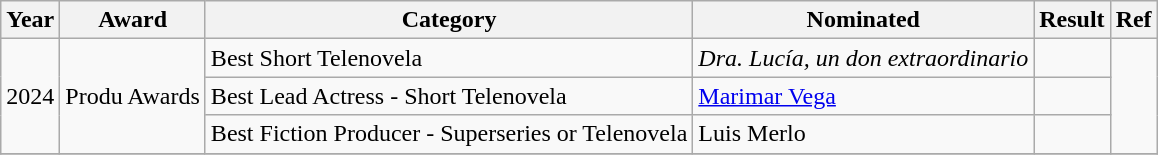<table class="wikitable plainrowheaders">
<tr>
<th scope="col">Year</th>
<th scope="col">Award</th>
<th scope="col">Category</th>
<th scope="col">Nominated</th>
<th scope="col">Result</th>
<th scope="col">Ref</th>
</tr>
<tr>
<td rowspan="3">2024</td>
<td rowspan="3">Produ Awards</td>
<td>Best Short Telenovela</td>
<td><em>Dra. Lucía, un don extraordinario</em></td>
<td></td>
<td align="center" rowspan="3"></td>
</tr>
<tr>
<td>Best Lead Actress - Short Telenovela</td>
<td><a href='#'>Marimar Vega</a></td>
<td></td>
</tr>
<tr>
<td>Best Fiction Producer - Superseries or Telenovela</td>
<td>Luis Merlo</td>
<td></td>
</tr>
<tr>
</tr>
</table>
